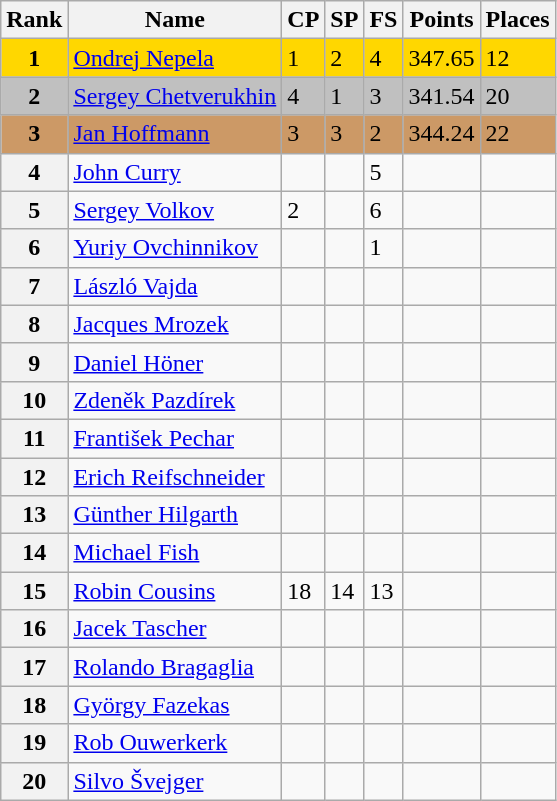<table class="wikitable">
<tr>
<th>Rank</th>
<th>Name</th>
<th>CP</th>
<th>SP</th>
<th>FS</th>
<th>Points</th>
<th>Places</th>
</tr>
<tr bgcolor="gold">
<td align="center"><strong>1</strong></td>
<td> <a href='#'>Ondrej Nepela</a></td>
<td>1</td>
<td>2</td>
<td>4</td>
<td>347.65</td>
<td>12</td>
</tr>
<tr bgcolor="silver">
<td align="center"><strong>2</strong></td>
<td> <a href='#'>Sergey Chetverukhin</a></td>
<td>4</td>
<td>1</td>
<td>3</td>
<td>341.54</td>
<td>20</td>
</tr>
<tr bgcolor="cc9966">
<td align="center"><strong>3</strong></td>
<td> <a href='#'>Jan Hoffmann</a></td>
<td>3</td>
<td>3</td>
<td>2</td>
<td>344.24</td>
<td>22</td>
</tr>
<tr>
<th>4</th>
<td> <a href='#'>John Curry</a></td>
<td></td>
<td></td>
<td>5</td>
<td></td>
<td></td>
</tr>
<tr>
<th>5</th>
<td> <a href='#'>Sergey Volkov</a></td>
<td>2</td>
<td></td>
<td>6</td>
<td></td>
<td></td>
</tr>
<tr>
<th>6</th>
<td> <a href='#'>Yuriy Ovchinnikov</a></td>
<td></td>
<td></td>
<td>1</td>
<td></td>
<td></td>
</tr>
<tr>
<th>7</th>
<td> <a href='#'>László Vajda</a></td>
<td></td>
<td></td>
<td></td>
<td></td>
<td></td>
</tr>
<tr>
<th>8</th>
<td> <a href='#'>Jacques Mrozek</a></td>
<td></td>
<td></td>
<td></td>
<td></td>
<td></td>
</tr>
<tr>
<th>9</th>
<td> <a href='#'>Daniel Höner</a></td>
<td></td>
<td></td>
<td></td>
<td></td>
<td></td>
</tr>
<tr>
<th>10</th>
<td> <a href='#'>Zdeněk Pazdírek</a></td>
<td></td>
<td></td>
<td></td>
<td></td>
<td></td>
</tr>
<tr>
<th>11</th>
<td> <a href='#'>František Pechar</a></td>
<td></td>
<td></td>
<td></td>
<td></td>
<td></td>
</tr>
<tr>
<th>12</th>
<td> <a href='#'>Erich Reifschneider</a></td>
<td></td>
<td></td>
<td></td>
<td></td>
<td></td>
</tr>
<tr>
<th>13</th>
<td> <a href='#'>Günther Hilgarth</a></td>
<td></td>
<td></td>
<td></td>
<td></td>
<td></td>
</tr>
<tr>
<th>14</th>
<td> <a href='#'>Michael Fish</a></td>
<td></td>
<td></td>
<td></td>
<td></td>
<td></td>
</tr>
<tr>
<th>15</th>
<td> <a href='#'>Robin Cousins</a></td>
<td>18</td>
<td>14</td>
<td>13</td>
<td></td>
<td></td>
</tr>
<tr>
<th>16</th>
<td> <a href='#'>Jacek Tascher</a></td>
<td></td>
<td></td>
<td></td>
<td></td>
<td></td>
</tr>
<tr>
<th>17</th>
<td> <a href='#'>Rolando Bragaglia</a></td>
<td></td>
<td></td>
<td></td>
<td></td>
<td></td>
</tr>
<tr>
<th>18</th>
<td> <a href='#'>György Fazekas</a></td>
<td></td>
<td></td>
<td></td>
<td></td>
<td></td>
</tr>
<tr>
<th>19</th>
<td> <a href='#'>Rob Ouwerkerk</a></td>
<td></td>
<td></td>
<td></td>
<td></td>
<td></td>
</tr>
<tr>
<th>20</th>
<td> <a href='#'>Silvo Švejger</a></td>
<td></td>
<td></td>
<td></td>
<td></td>
<td></td>
</tr>
</table>
